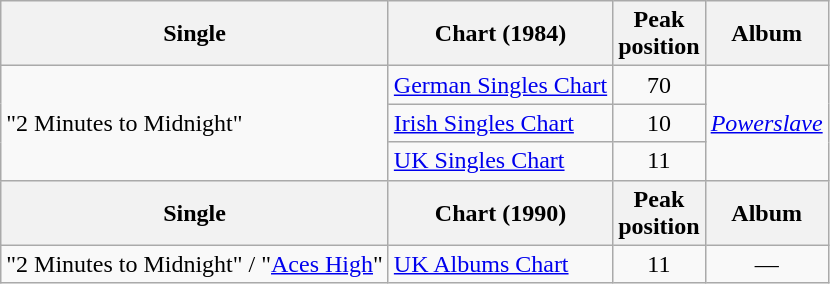<table class="wikitable sortable">
<tr>
<th>Single</th>
<th>Chart (1984)</th>
<th>Peak<br>position</th>
<th>Album</th>
</tr>
<tr>
<td rowspan="3">"2 Minutes to Midnight"</td>
<td><a href='#'>German Singles Chart</a></td>
<td align="center">70</td>
<td rowspan="3"><em><a href='#'>Powerslave</a></em></td>
</tr>
<tr>
<td><a href='#'>Irish Singles Chart</a></td>
<td align="center">10</td>
</tr>
<tr>
<td align="left"><a href='#'>UK Singles Chart</a></td>
<td align="center">11</td>
</tr>
<tr>
<th>Single</th>
<th>Chart (1990)</th>
<th>Peak<br>position</th>
<th>Album</th>
</tr>
<tr>
<td>"2 Minutes to Midnight" / "<a href='#'>Aces High</a>"</td>
<td><a href='#'>UK Albums Chart</a></td>
<td style="text-align:center;">11</td>
<td style="text-align:center;">—</td>
</tr>
</table>
